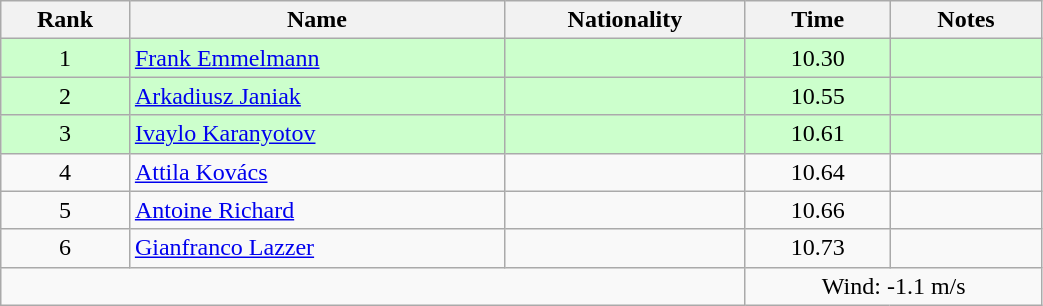<table class="wikitable sortable" style="text-align:center;width: 55%">
<tr>
<th>Rank</th>
<th>Name</th>
<th>Nationality</th>
<th>Time</th>
<th>Notes</th>
</tr>
<tr bgcolor=ccffcc>
<td>1</td>
<td align=left><a href='#'>Frank Emmelmann</a></td>
<td align=left></td>
<td>10.30</td>
<td></td>
</tr>
<tr bgcolor=ccffcc>
<td>2</td>
<td align=left><a href='#'>Arkadiusz Janiak</a></td>
<td align=left></td>
<td>10.55</td>
<td></td>
</tr>
<tr bgcolor=ccffcc>
<td>3</td>
<td align=left><a href='#'>Ivaylo Karanyotov</a></td>
<td align=left></td>
<td>10.61</td>
<td></td>
</tr>
<tr>
<td>4</td>
<td align=left><a href='#'>Attila Kovács</a></td>
<td align=left></td>
<td>10.64</td>
<td></td>
</tr>
<tr>
<td>5</td>
<td align=left><a href='#'>Antoine Richard</a></td>
<td align=left></td>
<td>10.66</td>
<td></td>
</tr>
<tr>
<td>6</td>
<td align=left><a href='#'>Gianfranco Lazzer</a></td>
<td align=left></td>
<td>10.73</td>
<td></td>
</tr>
<tr>
<td colspan="3"></td>
<td colspan="2">Wind: -1.1 m/s</td>
</tr>
</table>
